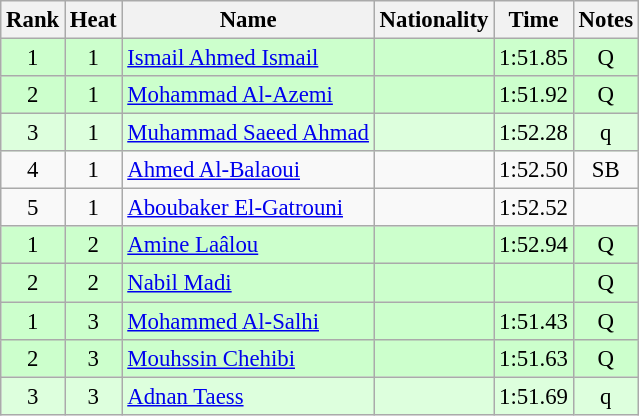<table class="wikitable sortable" style="text-align:center;font-size:95%">
<tr>
<th>Rank</th>
<th>Heat</th>
<th>Name</th>
<th>Nationality</th>
<th>Time</th>
<th>Notes</th>
</tr>
<tr bgcolor=ccffcc>
<td>1</td>
<td>1</td>
<td align=left><a href='#'>Ismail Ahmed Ismail</a></td>
<td align=left></td>
<td>1:51.85</td>
<td>Q</td>
</tr>
<tr bgcolor=ccffcc>
<td>2</td>
<td>1</td>
<td align=left><a href='#'>Mohammad Al-Azemi</a></td>
<td align=left></td>
<td>1:51.92</td>
<td>Q</td>
</tr>
<tr bgcolor=ddffdd>
<td>3</td>
<td>1</td>
<td align=left><a href='#'>Muhammad Saeed Ahmad</a></td>
<td align=left></td>
<td>1:52.28</td>
<td>q</td>
</tr>
<tr>
<td>4</td>
<td>1</td>
<td align=left><a href='#'>Ahmed Al-Balaoui</a></td>
<td align=left></td>
<td>1:52.50</td>
<td>SB</td>
</tr>
<tr>
<td>5</td>
<td>1</td>
<td align=left><a href='#'>Aboubaker El-Gatrouni</a></td>
<td align=left></td>
<td>1:52.52</td>
<td></td>
</tr>
<tr bgcolor=ccffcc>
<td>1</td>
<td>2</td>
<td align=left><a href='#'>Amine Laâlou</a></td>
<td align=left></td>
<td>1:52.94</td>
<td>Q</td>
</tr>
<tr bgcolor=ccffcc>
<td>2</td>
<td>2</td>
<td align=left><a href='#'>Nabil Madi</a></td>
<td align=left></td>
<td></td>
<td>Q</td>
</tr>
<tr bgcolor=ccffcc>
<td>1</td>
<td>3</td>
<td align=left><a href='#'>Mohammed Al-Salhi</a></td>
<td align=left></td>
<td>1:51.43</td>
<td>Q</td>
</tr>
<tr bgcolor=ccffcc>
<td>2</td>
<td>3</td>
<td align=left><a href='#'>Mouhssin Chehibi</a></td>
<td align=left></td>
<td>1:51.63</td>
<td>Q</td>
</tr>
<tr bgcolor=ddffdd>
<td>3</td>
<td>3</td>
<td align=left><a href='#'>Adnan Taess</a></td>
<td align=left></td>
<td>1:51.69</td>
<td>q</td>
</tr>
</table>
